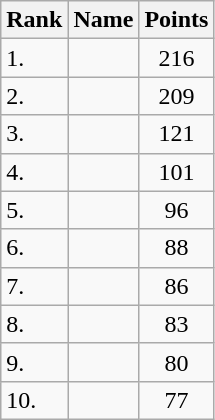<table class="wikitable sortable">
<tr>
<th>Rank</th>
<th>Name</th>
<th>Points</th>
</tr>
<tr>
<td>1.</td>
<td></td>
<td align=center>216</td>
</tr>
<tr>
<td>2.</td>
<td></td>
<td align=center>209</td>
</tr>
<tr>
<td>3.</td>
<td></td>
<td align=center>121</td>
</tr>
<tr>
<td>4.</td>
<td></td>
<td align=center>101</td>
</tr>
<tr>
<td>5.</td>
<td></td>
<td align=center>96</td>
</tr>
<tr>
<td>6.</td>
<td></td>
<td align=center>88</td>
</tr>
<tr>
<td>7.</td>
<td></td>
<td align=center>86</td>
</tr>
<tr>
<td>8.</td>
<td></td>
<td align=center>83</td>
</tr>
<tr>
<td>9.</td>
<td></td>
<td align=center>80</td>
</tr>
<tr>
<td>10.</td>
<td></td>
<td align=center>77</td>
</tr>
</table>
